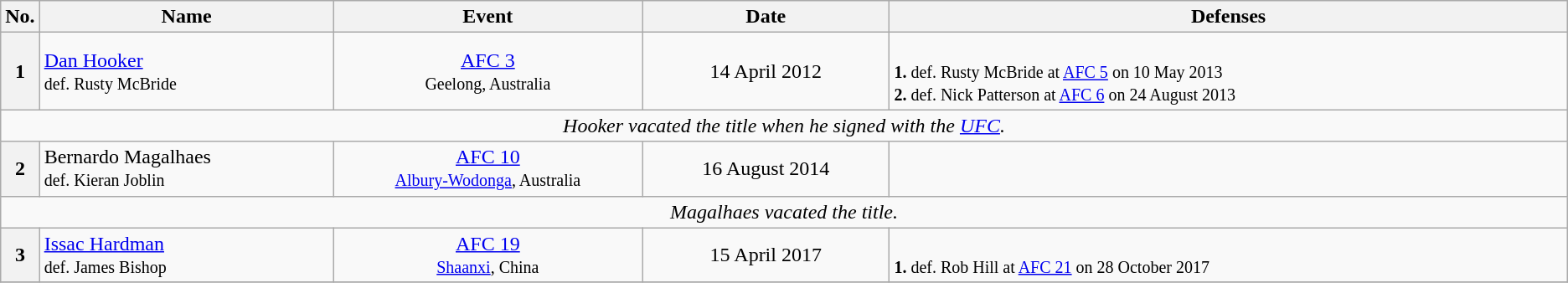<table class="wikitable">
<tr>
<th width=1%>No.</th>
<th width=19%>Name</th>
<th width=20%>Event</th>
<th width=16%>Date</th>
<th width=44%>Defenses</th>
</tr>
<tr>
<th>1</th>
<td align=left> <a href='#'>Dan Hooker</a><br><small>def. Rusty McBride</small></td>
<td align=center><a href='#'>AFC 3</a><br><small>Geelong, Australia</small></td>
<td align=center>14 April 2012</td>
<td><br><small><strong>1.</strong> def. Rusty McBride at <a href='#'>AFC 5</a> on 10 May 2013<br>
<strong>2.</strong> def. Nick Patterson at <a href='#'>AFC 6</a> on 24 August 2013</small></td>
</tr>
<tr>
<td align="center" colspan="5"><em>Hooker vacated the title when he signed with the <a href='#'>UFC</a>.</em></td>
</tr>
<tr>
<th>2</th>
<td align=left> Bernardo Magalhaes<br><small>def. Kieran Joblin</small></td>
<td align=center><a href='#'>AFC 10</a><br><small> <a href='#'>Albury-Wodonga</a>, Australia</small></td>
<td align=center>16 August 2014</td>
<td></td>
</tr>
<tr>
<td align="center" colspan="5"><em>Magalhaes vacated the title.</em></td>
</tr>
<tr>
<th>3</th>
<td align=left> <a href='#'>Issac Hardman</a><br><small>def. James Bishop</small></td>
<td align=center><a href='#'>AFC 19</a><br><small><a href='#'>Shaanxi</a>, China</small></td>
<td align=center>15 April 2017</td>
<td><br><small><strong>1.</strong> def. Rob Hill at <a href='#'>AFC 21</a> on 28 October 2017</small></td>
</tr>
<tr>
</tr>
</table>
